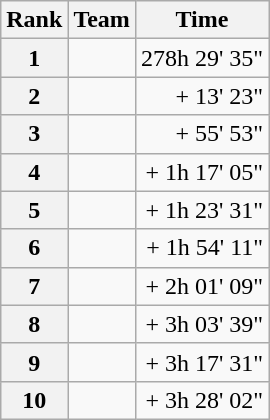<table class="wikitable">
<tr>
<th scope="col">Rank</th>
<th scope="col">Team</th>
<th scope="col">Time</th>
</tr>
<tr>
<th scope="row">1</th>
<td></td>
<td style="text-align:right;">278h 29' 35"</td>
</tr>
<tr>
<th scope="row">2</th>
<td></td>
<td style="text-align:right;">+ 13' 23"</td>
</tr>
<tr>
<th scope="row">3</th>
<td></td>
<td style="text-align:right;">+ 55' 53"</td>
</tr>
<tr>
<th scope="row">4</th>
<td></td>
<td style="text-align:right;">+ 1h 17' 05"</td>
</tr>
<tr>
<th scope="row">5</th>
<td></td>
<td style="text-align:right;">+ 1h 23' 31"</td>
</tr>
<tr>
<th scope="row">6</th>
<td></td>
<td style="text-align:right;">+ 1h 54' 11"</td>
</tr>
<tr>
<th scope="row">7</th>
<td></td>
<td style="text-align:right;">+ 2h 01' 09"</td>
</tr>
<tr>
<th scope="row">8</th>
<td></td>
<td style="text-align:right;">+ 3h 03' 39"</td>
</tr>
<tr>
<th scope="row">9</th>
<td></td>
<td style="text-align:right;">+ 3h 17' 31"</td>
</tr>
<tr>
<th scope="row">10</th>
<td></td>
<td style="text-align:right;">+ 3h 28' 02"</td>
</tr>
</table>
